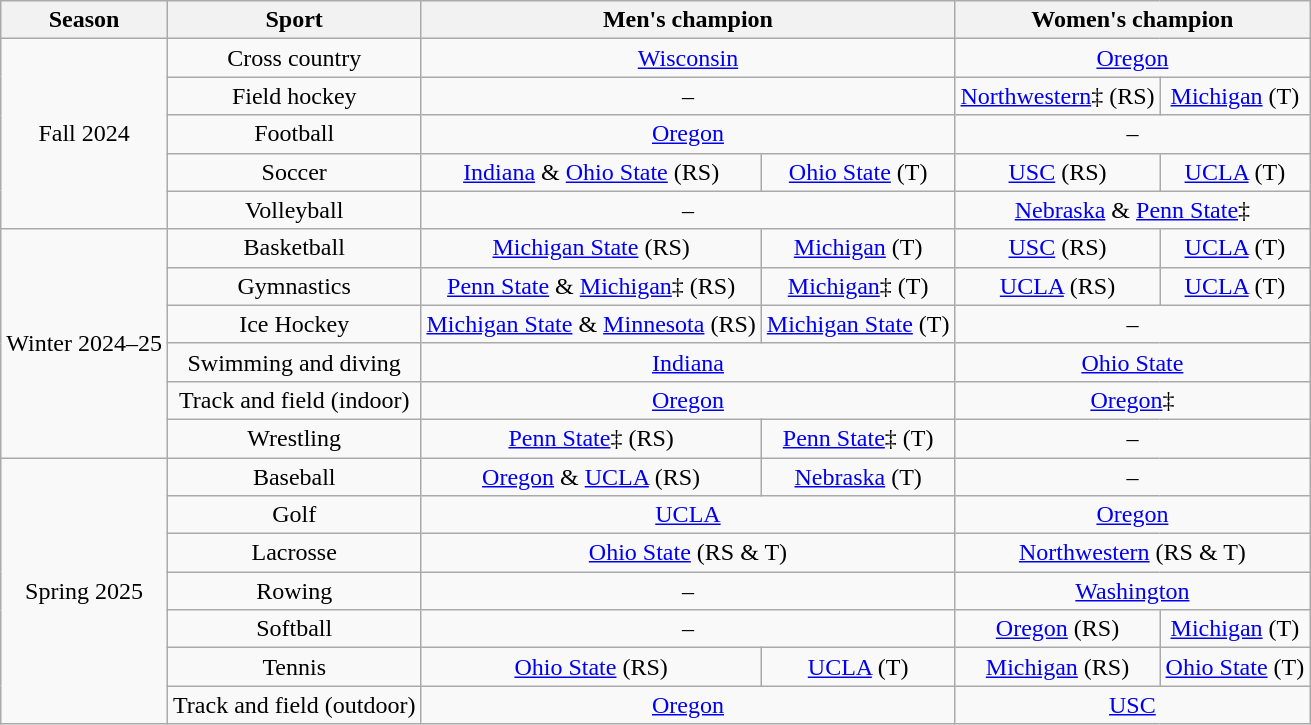<table class="wikitable" style = "text-align: center">
<tr>
<th>Season</th>
<th>Sport</th>
<th colspan = 2>Men's champion</th>
<th colspan = 2>Women's champion</th>
</tr>
<tr>
<td rowspan = 5>Fall 2024</td>
<td>Cross country</td>
<td colspan = 2><a href='#'>Wisconsin</a></td>
<td colspan = 2><a href='#'>Oregon</a></td>
</tr>
<tr>
<td>Field hockey</td>
<td colspan=2 align=center>–</td>
<td><a href='#'>Northwestern</a>‡ (RS)</td>
<td><a href='#'>Michigan</a> (T)</td>
</tr>
<tr>
<td>Football</td>
<td colspan = 2><a href='#'>Oregon</a></td>
<td colspan=2 align=center>–</td>
</tr>
<tr>
<td>Soccer</td>
<td><a href='#'>Indiana</a> & <a href='#'>Ohio State</a> (RS)</td>
<td><a href='#'>Ohio State</a> (T)</td>
<td><a href='#'>USC</a> (RS)</td>
<td><a href='#'>UCLA</a> (T)</td>
</tr>
<tr>
<td>Volleyball</td>
<td colspan=2 align=center>–</td>
<td colspan = 2><a href='#'>Nebraska</a> & <a href='#'>Penn State</a>‡</td>
</tr>
<tr>
<td rowspan = 6>Winter 2024–25</td>
<td>Basketball</td>
<td><a href='#'>Michigan State</a> (RS)</td>
<td><a href='#'>Michigan</a> (T)</td>
<td><a href='#'>USC</a> (RS)</td>
<td><a href='#'>UCLA</a> (T)</td>
</tr>
<tr>
<td>Gymnastics</td>
<td><a href='#'>Penn State</a> & <a href='#'>Michigan</a>‡ (RS)</td>
<td><a href='#'>Michigan</a>‡ (T)</td>
<td><a href='#'>UCLA</a> (RS)</td>
<td><a href='#'>UCLA</a> (T)</td>
</tr>
<tr>
<td>Ice Hockey</td>
<td><a href='#'>Michigan State</a> & <a href='#'>Minnesota</a> (RS)</td>
<td><a href='#'>Michigan State</a> (T)</td>
<td colspan=2 align=center>–</td>
</tr>
<tr>
<td>Swimming and diving</td>
<td colspan=2><a href='#'>Indiana</a></td>
<td colspan=2><a href='#'>Ohio State</a></td>
</tr>
<tr>
<td>Track and field (indoor)</td>
<td colspan=2><a href='#'>Oregon</a></td>
<td colspan=2><a href='#'>Oregon</a>‡</td>
</tr>
<tr>
<td>Wrestling</td>
<td><a href='#'>Penn State</a>‡ (RS)</td>
<td><a href='#'>Penn State</a>‡ (T)</td>
<td colspan=2 align=center>–</td>
</tr>
<tr>
<td rowspan = 7>Spring 2025</td>
<td>Baseball</td>
<td><a href='#'>Oregon</a> & <a href='#'>UCLA</a> (RS)</td>
<td><a href='#'>Nebraska</a> (T)</td>
<td colspan="2" align="center">–</td>
</tr>
<tr>
<td>Golf</td>
<td colspan=2><a href='#'>UCLA</a></td>
<td colspan=2><a href='#'>Oregon</a></td>
</tr>
<tr>
<td>Lacrosse</td>
<td colspan=2><a href='#'>Ohio State</a> (RS & T)</td>
<td colspan=2><a href='#'>Northwestern</a> (RS & T)</td>
</tr>
<tr>
<td>Rowing</td>
<td colspan=2 align=center>–</td>
<td colspan=2 align=center><a href='#'>Washington</a></td>
</tr>
<tr>
<td>Softball</td>
<td colspan=2 align=center>–</td>
<td><a href='#'>Oregon</a> (RS)</td>
<td><a href='#'>Michigan</a> (T)</td>
</tr>
<tr>
<td>Tennis</td>
<td><a href='#'>Ohio State</a> (RS)</td>
<td><a href='#'>UCLA</a> (T)</td>
<td><a href='#'>Michigan</a> (RS)</td>
<td><a href='#'>Ohio State</a> (T)</td>
</tr>
<tr>
<td>Track and field (outdoor)</td>
<td colspan=2><a href='#'>Oregon</a></td>
<td colspan=2><a href='#'>USC</a></td>
</tr>
</table>
